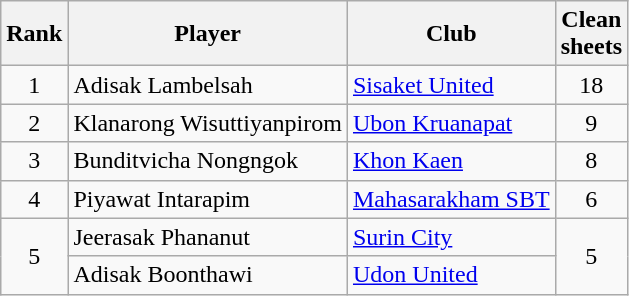<table class="wikitable" style="text-align:center">
<tr>
<th>Rank</th>
<th>Player</th>
<th>Club</th>
<th>Clean<br>sheets</th>
</tr>
<tr>
<td>1</td>
<td align="left"> Adisak Lambelsah</td>
<td align="left"><a href='#'>Sisaket United</a></td>
<td>18</td>
</tr>
<tr>
<td>2</td>
<td align="left"> Klanarong Wisuttiyanpirom</td>
<td align="left"><a href='#'>Ubon Kruanapat</a></td>
<td>9</td>
</tr>
<tr>
<td>3</td>
<td align="left"> Bunditvicha Nongngok</td>
<td align="left"><a href='#'>Khon Kaen</a></td>
<td>8</td>
</tr>
<tr>
<td>4</td>
<td align="left"> Piyawat Intarapim</td>
<td align="left"><a href='#'>Mahasarakham SBT</a></td>
<td>6</td>
</tr>
<tr>
<td rowspan="2">5</td>
<td align="left"> Jeerasak Phananut</td>
<td align="left"><a href='#'>Surin City</a></td>
<td rowspan="2">5</td>
</tr>
<tr>
<td align="left"> Adisak Boonthawi</td>
<td align="left"><a href='#'>Udon United</a></td>
</tr>
</table>
